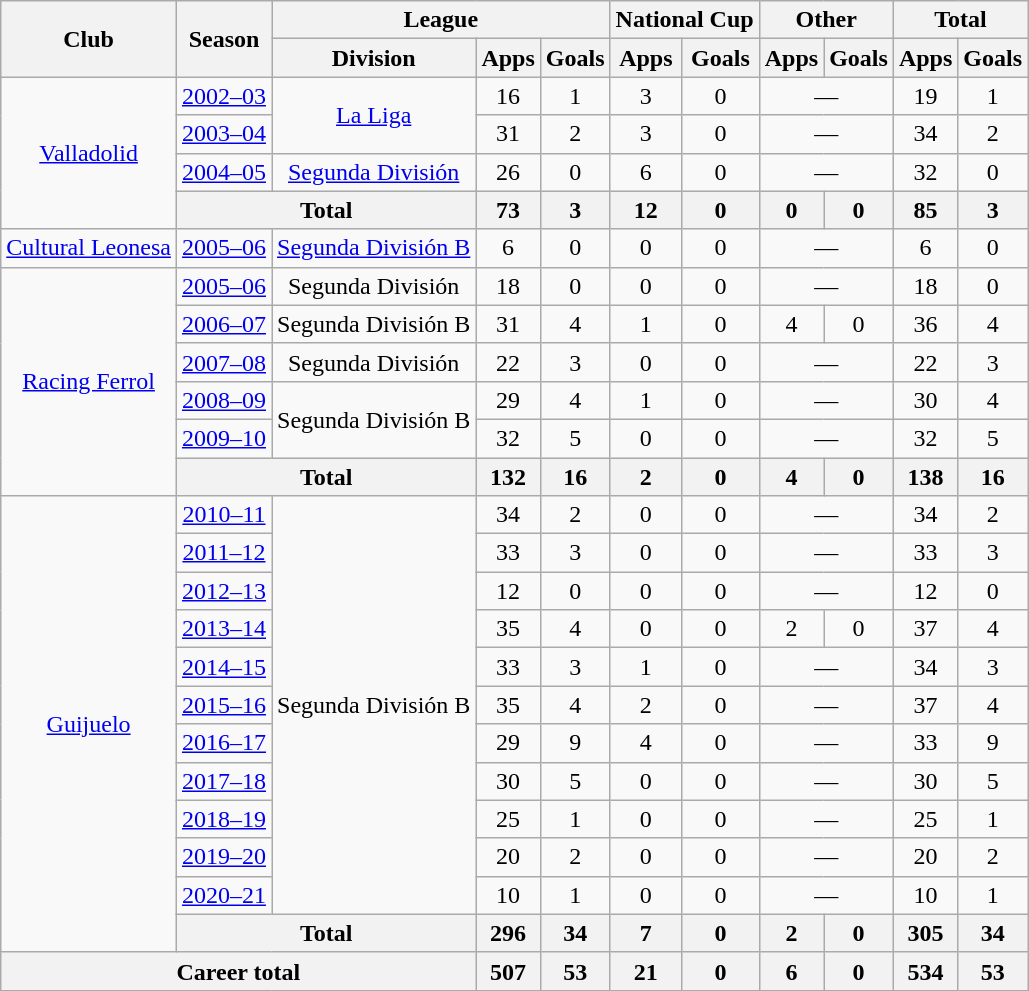<table class="wikitable" style="text-align:center">
<tr>
<th rowspan="2">Club</th>
<th rowspan="2">Season</th>
<th colspan="3">League</th>
<th colspan="2">National Cup</th>
<th colspan="2">Other</th>
<th colspan="2">Total</th>
</tr>
<tr>
<th>Division</th>
<th>Apps</th>
<th>Goals</th>
<th>Apps</th>
<th>Goals</th>
<th>Apps</th>
<th>Goals</th>
<th>Apps</th>
<th>Goals</th>
</tr>
<tr>
<td rowspan="4"><a href='#'>Valladolid</a></td>
<td><a href='#'>2002–03</a></td>
<td rowspan="2"><a href='#'>La Liga</a></td>
<td>16</td>
<td>1</td>
<td>3</td>
<td>0</td>
<td colspan="2">—</td>
<td>19</td>
<td>1</td>
</tr>
<tr>
<td><a href='#'>2003–04</a></td>
<td>31</td>
<td>2</td>
<td>3</td>
<td>0</td>
<td colspan="2">—</td>
<td>34</td>
<td>2</td>
</tr>
<tr>
<td><a href='#'>2004–05</a></td>
<td><a href='#'>Segunda División</a></td>
<td>26</td>
<td>0</td>
<td>6</td>
<td>0</td>
<td colspan="2">—</td>
<td>32</td>
<td>0</td>
</tr>
<tr>
<th colspan="2">Total</th>
<th>73</th>
<th>3</th>
<th>12</th>
<th>0</th>
<th>0</th>
<th>0</th>
<th>85</th>
<th>3</th>
</tr>
<tr>
<td><a href='#'>Cultural Leonesa</a></td>
<td><a href='#'>2005–06</a></td>
<td><a href='#'>Segunda División B</a></td>
<td>6</td>
<td>0</td>
<td>0</td>
<td>0</td>
<td colspan="2">—</td>
<td>6</td>
<td>0</td>
</tr>
<tr>
<td rowspan="6"><a href='#'>Racing Ferrol</a></td>
<td><a href='#'>2005–06</a></td>
<td>Segunda División</td>
<td>18</td>
<td>0</td>
<td>0</td>
<td>0</td>
<td colspan="2">—</td>
<td>18</td>
<td>0</td>
</tr>
<tr>
<td><a href='#'>2006–07</a></td>
<td>Segunda División B</td>
<td>31</td>
<td>4</td>
<td>1</td>
<td>0</td>
<td>4</td>
<td>0</td>
<td>36</td>
<td>4</td>
</tr>
<tr>
<td><a href='#'>2007–08</a></td>
<td>Segunda División</td>
<td>22</td>
<td>3</td>
<td>0</td>
<td>0</td>
<td colspan="2">—</td>
<td>22</td>
<td>3</td>
</tr>
<tr>
<td><a href='#'>2008–09</a></td>
<td rowspan="2">Segunda División B</td>
<td>29</td>
<td>4</td>
<td>1</td>
<td>0</td>
<td colspan="2">—</td>
<td>30</td>
<td>4</td>
</tr>
<tr>
<td><a href='#'>2009–10</a></td>
<td>32</td>
<td>5</td>
<td>0</td>
<td>0</td>
<td colspan="2">—</td>
<td>32</td>
<td>5</td>
</tr>
<tr>
<th colspan="2">Total</th>
<th>132</th>
<th>16</th>
<th>2</th>
<th>0</th>
<th>4</th>
<th>0</th>
<th>138</th>
<th>16</th>
</tr>
<tr>
<td rowspan="12"><a href='#'>Guijuelo</a></td>
<td><a href='#'>2010–11</a></td>
<td rowspan="11">Segunda División B</td>
<td>34</td>
<td>2</td>
<td>0</td>
<td>0</td>
<td colspan="2">—</td>
<td>34</td>
<td>2</td>
</tr>
<tr>
<td><a href='#'>2011–12</a></td>
<td>33</td>
<td>3</td>
<td>0</td>
<td>0</td>
<td colspan="2">—</td>
<td>33</td>
<td>3</td>
</tr>
<tr>
<td><a href='#'>2012–13</a></td>
<td>12</td>
<td>0</td>
<td>0</td>
<td>0</td>
<td colspan="2">—</td>
<td>12</td>
<td>0</td>
</tr>
<tr>
<td><a href='#'>2013–14</a></td>
<td>35</td>
<td>4</td>
<td>0</td>
<td>0</td>
<td>2</td>
<td>0</td>
<td>37</td>
<td>4</td>
</tr>
<tr>
<td><a href='#'>2014–15</a></td>
<td>33</td>
<td>3</td>
<td>1</td>
<td>0</td>
<td colspan="2">—</td>
<td>34</td>
<td>3</td>
</tr>
<tr>
<td><a href='#'>2015–16</a></td>
<td>35</td>
<td>4</td>
<td>2</td>
<td>0</td>
<td colspan="2">—</td>
<td>37</td>
<td>4</td>
</tr>
<tr>
<td><a href='#'>2016–17</a></td>
<td>29</td>
<td>9</td>
<td>4</td>
<td>0</td>
<td colspan="2">—</td>
<td>33</td>
<td>9</td>
</tr>
<tr>
<td><a href='#'>2017–18</a></td>
<td>30</td>
<td>5</td>
<td>0</td>
<td>0</td>
<td colspan="2">—</td>
<td>30</td>
<td>5</td>
</tr>
<tr>
<td><a href='#'>2018–19</a></td>
<td>25</td>
<td>1</td>
<td>0</td>
<td>0</td>
<td colspan="2">—</td>
<td>25</td>
<td>1</td>
</tr>
<tr>
<td><a href='#'>2019–20</a></td>
<td>20</td>
<td>2</td>
<td>0</td>
<td>0</td>
<td colspan="2">—</td>
<td>20</td>
<td>2</td>
</tr>
<tr>
<td><a href='#'>2020–21</a></td>
<td>10</td>
<td>1</td>
<td>0</td>
<td>0</td>
<td colspan="2">—</td>
<td>10</td>
<td>1</td>
</tr>
<tr>
<th colspan="2">Total</th>
<th>296</th>
<th>34</th>
<th>7</th>
<th>0</th>
<th>2</th>
<th>0</th>
<th>305</th>
<th>34</th>
</tr>
<tr>
<th colspan="3">Career total</th>
<th>507</th>
<th>53</th>
<th>21</th>
<th>0</th>
<th>6</th>
<th>0</th>
<th>534</th>
<th>53</th>
</tr>
</table>
